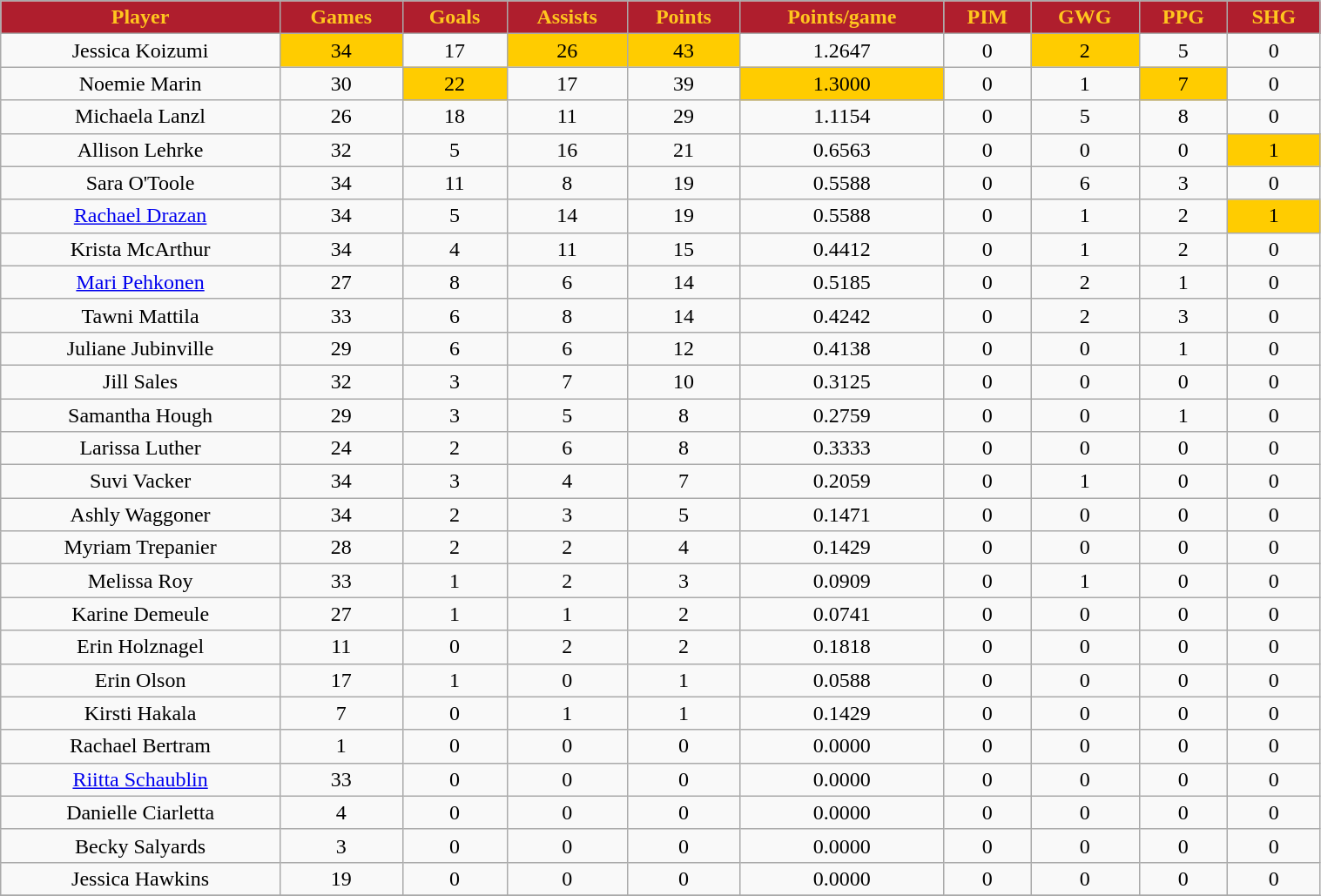<table class="wikitable" width="80%">
<tr align="center"  style=" background:#AF1E2D;color:#FFC61E;">
<td><strong>Player</strong></td>
<td><strong>Games</strong></td>
<td><strong>Goals</strong></td>
<td><strong>Assists</strong></td>
<td><strong>Points</strong></td>
<td><strong>Points/game</strong></td>
<td><strong>PIM</strong></td>
<td><strong>GWG</strong></td>
<td><strong>PPG</strong></td>
<td><strong>SHG</strong></td>
</tr>
<tr align="center" bgcolor="">
<td>Jessica Koizumi</td>
<td bgcolor="#FFCC00">34</td>
<td>17</td>
<td bgcolor="#FFCC00">26</td>
<td bgcolor="#FFCC00">43</td>
<td>1.2647</td>
<td>0</td>
<td bgcolor="#FFCC00">2</td>
<td>5</td>
<td>0</td>
</tr>
<tr align="center" bgcolor="">
<td>Noemie Marin</td>
<td>30</td>
<td bgcolor="#FFCC00">22</td>
<td>17</td>
<td>39</td>
<td bgcolor="#FFCC00">1.3000</td>
<td>0</td>
<td>1</td>
<td bgcolor="#FFCC00">7</td>
<td>0</td>
</tr>
<tr align="center" bgcolor="">
<td>Michaela Lanzl</td>
<td>26</td>
<td>18</td>
<td>11</td>
<td>29</td>
<td>1.1154</td>
<td>0</td>
<td>5</td>
<td>8</td>
<td>0</td>
</tr>
<tr align="center" bgcolor="">
<td>Allison Lehrke</td>
<td>32</td>
<td>5</td>
<td>16</td>
<td>21</td>
<td>0.6563</td>
<td>0</td>
<td>0</td>
<td>0</td>
<td bgcolor="#FFCC00">1</td>
</tr>
<tr align="center" bgcolor="">
<td>Sara O'Toole</td>
<td>34</td>
<td>11</td>
<td>8</td>
<td>19</td>
<td>0.5588</td>
<td>0</td>
<td>6</td>
<td>3</td>
<td>0</td>
</tr>
<tr align="center" bgcolor="">
<td><a href='#'>Rachael Drazan</a></td>
<td>34</td>
<td>5</td>
<td>14</td>
<td>19</td>
<td>0.5588</td>
<td>0</td>
<td>1</td>
<td>2</td>
<td bgcolor="#FFCC00">1</td>
</tr>
<tr align="center" bgcolor="">
<td>Krista McArthur</td>
<td>34</td>
<td>4</td>
<td>11</td>
<td>15</td>
<td>0.4412</td>
<td>0</td>
<td>1</td>
<td>2</td>
<td>0</td>
</tr>
<tr align="center" bgcolor="">
<td><a href='#'>Mari Pehkonen</a></td>
<td>27</td>
<td>8</td>
<td>6</td>
<td>14</td>
<td>0.5185</td>
<td>0</td>
<td>2</td>
<td>1</td>
<td>0</td>
</tr>
<tr align="center" bgcolor="">
<td>Tawni Mattila</td>
<td>33</td>
<td>6</td>
<td>8</td>
<td>14</td>
<td>0.4242</td>
<td>0</td>
<td>2</td>
<td>3</td>
<td>0</td>
</tr>
<tr align="center" bgcolor="">
<td>Juliane Jubinville</td>
<td>29</td>
<td>6</td>
<td>6</td>
<td>12</td>
<td>0.4138</td>
<td>0</td>
<td>0</td>
<td>1</td>
<td>0</td>
</tr>
<tr align="center" bgcolor="">
<td>Jill Sales</td>
<td>32</td>
<td>3</td>
<td>7</td>
<td>10</td>
<td>0.3125</td>
<td>0</td>
<td>0</td>
<td>0</td>
<td>0</td>
</tr>
<tr align="center" bgcolor="">
<td>Samantha Hough</td>
<td>29</td>
<td>3</td>
<td>5</td>
<td>8</td>
<td>0.2759</td>
<td>0</td>
<td>0</td>
<td>1</td>
<td>0</td>
</tr>
<tr align="center" bgcolor="">
<td>Larissa Luther</td>
<td>24</td>
<td>2</td>
<td>6</td>
<td>8</td>
<td>0.3333</td>
<td>0</td>
<td>0</td>
<td>0</td>
<td>0</td>
</tr>
<tr align="center" bgcolor="">
<td>Suvi Vacker</td>
<td>34</td>
<td>3</td>
<td>4</td>
<td>7</td>
<td>0.2059</td>
<td>0</td>
<td>1</td>
<td>0</td>
<td>0</td>
</tr>
<tr align="center" bgcolor="">
<td>Ashly Waggoner</td>
<td>34</td>
<td>2</td>
<td>3</td>
<td>5</td>
<td>0.1471</td>
<td>0</td>
<td>0</td>
<td>0</td>
<td>0</td>
</tr>
<tr align="center" bgcolor="">
<td>Myriam Trepanier</td>
<td>28</td>
<td>2</td>
<td>2</td>
<td>4</td>
<td>0.1429</td>
<td>0</td>
<td>0</td>
<td>0</td>
<td>0</td>
</tr>
<tr align="center" bgcolor="">
<td>Melissa Roy</td>
<td>33</td>
<td>1</td>
<td>2</td>
<td>3</td>
<td>0.0909</td>
<td>0</td>
<td>1</td>
<td>0</td>
<td>0</td>
</tr>
<tr align="center" bgcolor="">
<td>Karine Demeule</td>
<td>27</td>
<td>1</td>
<td>1</td>
<td>2</td>
<td>0.0741</td>
<td>0</td>
<td>0</td>
<td>0</td>
<td>0</td>
</tr>
<tr align="center" bgcolor="">
<td>Erin Holznagel</td>
<td>11</td>
<td>0</td>
<td>2</td>
<td>2</td>
<td>0.1818</td>
<td>0</td>
<td>0</td>
<td>0</td>
<td>0</td>
</tr>
<tr align="center" bgcolor="">
<td>Erin Olson</td>
<td>17</td>
<td>1</td>
<td>0</td>
<td>1</td>
<td>0.0588</td>
<td>0</td>
<td>0</td>
<td>0</td>
<td>0</td>
</tr>
<tr align="center" bgcolor="">
<td>Kirsti Hakala</td>
<td>7</td>
<td>0</td>
<td>1</td>
<td>1</td>
<td>0.1429</td>
<td>0</td>
<td>0</td>
<td>0</td>
<td>0</td>
</tr>
<tr align="center" bgcolor="">
<td>Rachael Bertram</td>
<td>1</td>
<td>0</td>
<td>0</td>
<td>0</td>
<td>0.0000</td>
<td>0</td>
<td>0</td>
<td>0</td>
<td>0</td>
</tr>
<tr align="center" bgcolor="">
<td><a href='#'>Riitta Schaublin</a></td>
<td>33</td>
<td>0</td>
<td>0</td>
<td>0</td>
<td>0.0000</td>
<td>0</td>
<td>0</td>
<td>0</td>
<td>0</td>
</tr>
<tr align="center" bgcolor="">
<td>Danielle Ciarletta</td>
<td>4</td>
<td>0</td>
<td>0</td>
<td>0</td>
<td>0.0000</td>
<td>0</td>
<td>0</td>
<td>0</td>
<td>0</td>
</tr>
<tr align="center" bgcolor="">
<td>Becky Salyards</td>
<td>3</td>
<td>0</td>
<td>0</td>
<td>0</td>
<td>0.0000</td>
<td>0</td>
<td>0</td>
<td>0</td>
<td>0</td>
</tr>
<tr align="center" bgcolor="">
<td>Jessica Hawkins</td>
<td>19</td>
<td>0</td>
<td>0</td>
<td>0</td>
<td>0.0000</td>
<td>0</td>
<td>0</td>
<td>0</td>
<td>0</td>
</tr>
<tr align="center" bgcolor="">
</tr>
</table>
